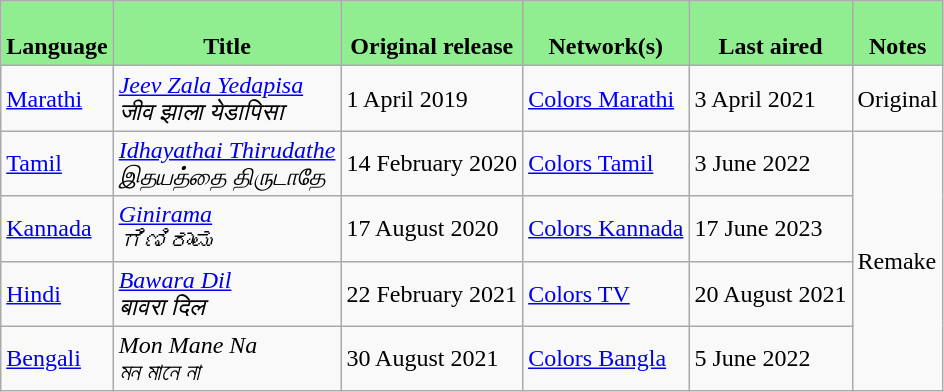<table class="wikitable">
<tr>
<th style="background:LightGreen;"><br>Language</th>
<th style="background:LightGreen;"><br>Title</th>
<th style="background:LightGreen;"><br>Original release</th>
<th style="background:LightGreen;"><br>Network(s)</th>
<th style="background:LightGreen;"><br>Last aired</th>
<th style="background:LightGreen;"><br>Notes</th>
</tr>
<tr>
<td><a href='#'>Marathi</a></td>
<td><em><a href='#'>Jeev Zala Yedapisa</a></em> <br> <em>जीव झाला येडापिसा</em></td>
<td>1 April 2019</td>
<td><a href='#'>Colors Marathi</a></td>
<td>3 April 2021</td>
<td>Original</td>
</tr>
<tr>
<td><a href='#'>Tamil</a></td>
<td><em><a href='#'>Idhayathai Thirudathe</a></em> <br> <em>இதயத்தை திருடாதே</em></td>
<td>14 February 2020</td>
<td><a href='#'>Colors Tamil</a></td>
<td>3 June 2022</td>
<td rowspan="4">Remake</td>
</tr>
<tr>
<td><a href='#'>Kannada</a></td>
<td><em><a href='#'>Ginirama</a></em> <br> <em>ಗಿಣಿರಾಮ</em></td>
<td>17 August 2020</td>
<td><a href='#'>Colors Kannada</a></td>
<td>17 June 2023</td>
</tr>
<tr>
<td><a href='#'>Hindi</a></td>
<td><em><a href='#'>Bawara Dil</a></em> <br> <em>बावरा दिल</em></td>
<td>22 February 2021</td>
<td><a href='#'>Colors TV</a></td>
<td>20 August 2021</td>
</tr>
<tr>
<td><a href='#'>Bengali</a></td>
<td><em>Mon Mane Na</em> <br> <em>মন মানে না</em></td>
<td>30 August 2021</td>
<td><a href='#'>Colors Bangla</a></td>
<td>5 June 2022</td>
</tr>
</table>
